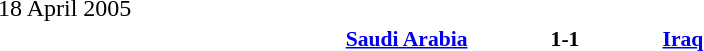<table width=100% cellspacing=1>
<tr>
<th width=25%></th>
<th width=10%></th>
<th></th>
</tr>
<tr>
<td>18 April 2005</td>
</tr>
<tr style=font-size:90%>
<td align=right><strong><a href='#'>Saudi Arabia</a> </strong></td>
<td align=center><strong>1-1</strong></td>
<td><strong> <a href='#'>Iraq</a></strong></td>
</tr>
</table>
